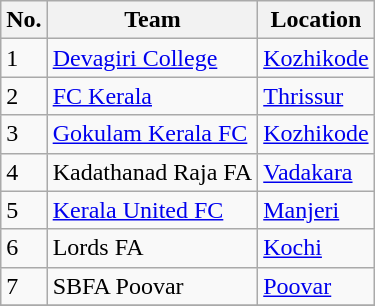<table class="wikitable">
<tr>
<th>No.</th>
<th>Team</th>
<th>Location</th>
</tr>
<tr>
<td>1</td>
<td><a href='#'>Devagiri College</a></td>
<td><a href='#'>Kozhikode</a></td>
</tr>
<tr>
<td>2</td>
<td><a href='#'>FC Kerala</a></td>
<td><a href='#'>Thrissur</a></td>
</tr>
<tr>
<td>3</td>
<td><a href='#'>Gokulam Kerala FC</a></td>
<td><a href='#'>Kozhikode</a></td>
</tr>
<tr>
<td>4</td>
<td>Kadathanad Raja FA</td>
<td><a href='#'>Vadakara</a></td>
</tr>
<tr>
<td>5</td>
<td><a href='#'>Kerala United FC</a></td>
<td><a href='#'>Manjeri</a></td>
</tr>
<tr>
<td>6</td>
<td>Lords FA</td>
<td><a href='#'>Kochi</a></td>
</tr>
<tr>
<td>7</td>
<td>SBFA Poovar</td>
<td><a href='#'>Poovar</a></td>
</tr>
<tr>
</tr>
</table>
